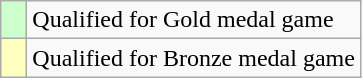<table class=wikitable>
<tr>
<td width=10px style="background-color:#ccffcc;"></td>
<td>Qualified for Gold medal game</td>
</tr>
<tr>
<td width=10px style="background-color:#FFFFBF;"></td>
<td>Qualified for Bronze medal game</td>
</tr>
</table>
